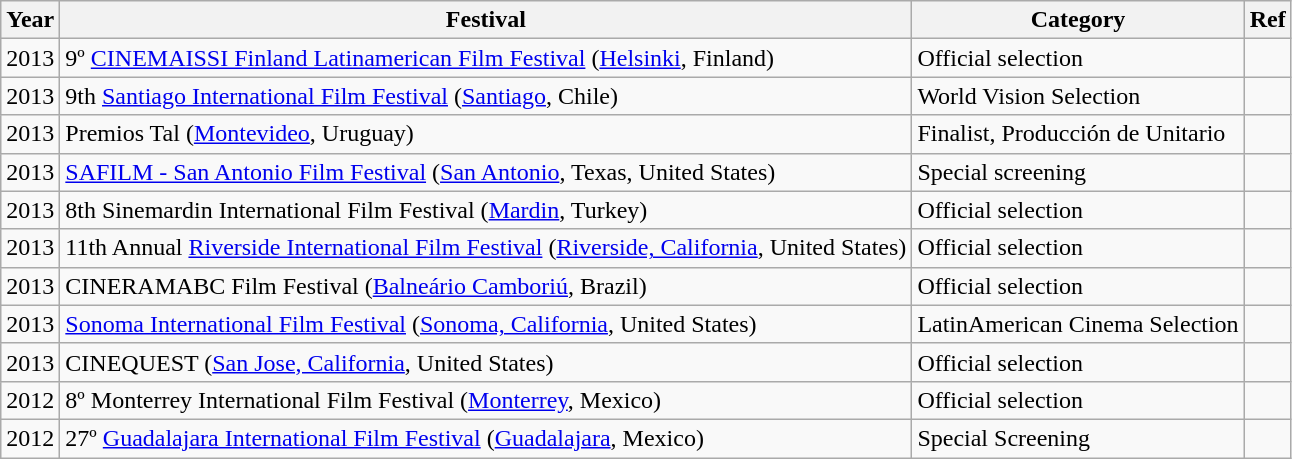<table class="wikitable">
<tr>
<th>Year</th>
<th>Festival</th>
<th>Category</th>
<th>Ref</th>
</tr>
<tr>
<td>2013</td>
<td>9º <a href='#'>CINEMAISSI Finland Latinamerican Film Festival</a> (<a href='#'>Helsinki</a>, Finland)</td>
<td>Official selection</td>
<td></td>
</tr>
<tr>
<td>2013</td>
<td>9th <a href='#'>Santiago International Film Festival</a> (<a href='#'>Santiago</a>, Chile)</td>
<td>World Vision Selection</td>
<td></td>
</tr>
<tr>
<td>2013</td>
<td>Premios Tal (<a href='#'>Montevideo</a>, Uruguay)</td>
<td>Finalist, Producción de Unitario</td>
<td></td>
</tr>
<tr>
<td>2013</td>
<td><a href='#'>SAFILM - San Antonio Film Festival</a> (<a href='#'>San Antonio</a>, Texas, United States)</td>
<td>Special screening</td>
<td></td>
</tr>
<tr>
<td>2013</td>
<td>8th Sinemardin International Film Festival (<a href='#'>Mardin</a>, Turkey)</td>
<td>Official selection</td>
<td></td>
</tr>
<tr>
<td>2013</td>
<td>11th Annual <a href='#'>Riverside International Film Festival</a> (<a href='#'>Riverside, California</a>, United States)</td>
<td>Official selection</td>
<td></td>
</tr>
<tr>
<td>2013</td>
<td>CINERAMABC Film Festival (<a href='#'>Balneário Camboriú</a>, Brazil)</td>
<td>Official selection</td>
<td></td>
</tr>
<tr>
<td>2013</td>
<td><a href='#'>Sonoma International Film Festival</a> (<a href='#'>Sonoma, California</a>, United States)</td>
<td>LatinAmerican Cinema Selection</td>
<td></td>
</tr>
<tr>
<td>2013</td>
<td>CINEQUEST (<a href='#'>San Jose, California</a>, United States)</td>
<td>Official selection</td>
<td></td>
</tr>
<tr>
<td>2012</td>
<td>8º Monterrey International Film Festival (<a href='#'>Monterrey</a>, Mexico)</td>
<td>Official selection</td>
<td></td>
</tr>
<tr>
<td>2012</td>
<td>27º <a href='#'>Guadalajara International Film Festival</a> (<a href='#'>Guadalajara</a>, Mexico)</td>
<td>Special Screening</td>
<td></td>
</tr>
</table>
